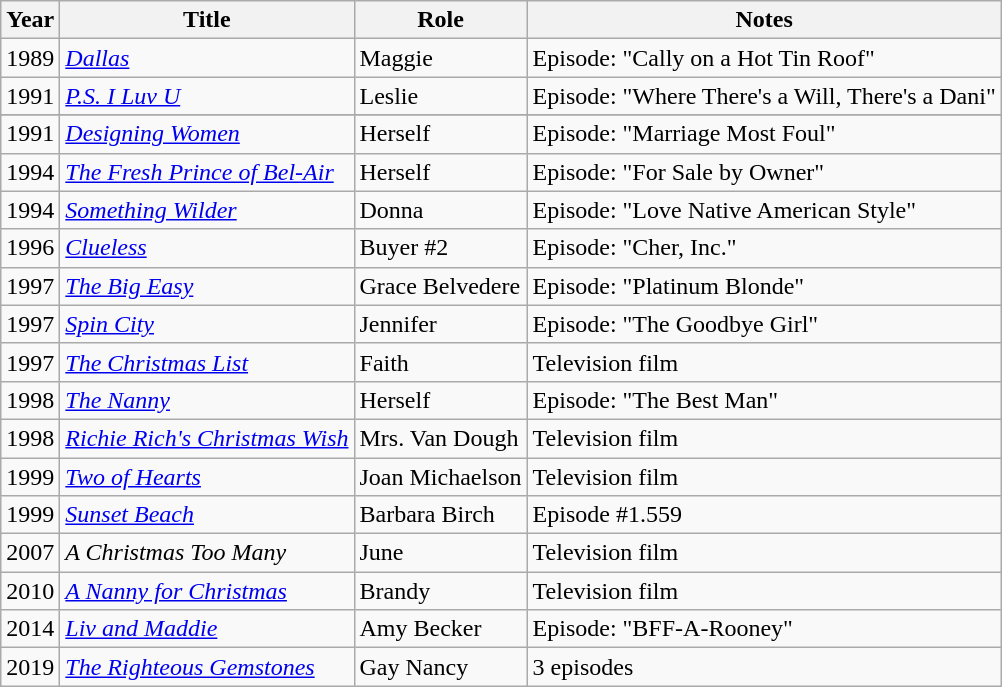<table class="wikitable">
<tr>
<th>Year</th>
<th>Title</th>
<th>Role</th>
<th>Notes</th>
</tr>
<tr>
<td>1989</td>
<td><em><a href='#'>Dallas</a></em></td>
<td>Maggie</td>
<td>Episode: "Cally on a Hot Tin Roof"</td>
</tr>
<tr>
<td>1991</td>
<td><em><a href='#'>P.S. I Luv U</a></em></td>
<td>Leslie</td>
<td>Episode: "Where There's a Will, There's a Dani"</td>
</tr>
<tr>
</tr>
<tr>
<td>1991</td>
<td><em><a href='#'>Designing Women</a></em></td>
<td>Herself</td>
<td>Episode: "Marriage Most Foul"</td>
</tr>
<tr>
<td>1994</td>
<td><em><a href='#'>The Fresh Prince of Bel-Air</a></em></td>
<td>Herself</td>
<td>Episode: "For Sale by Owner"</td>
</tr>
<tr>
<td>1994</td>
<td><em><a href='#'>Something Wilder</a></em></td>
<td>Donna</td>
<td>Episode: "Love Native American Style"</td>
</tr>
<tr>
<td>1996</td>
<td><a href='#'><em>Clueless</em></a></td>
<td>Buyer #2</td>
<td>Episode: "Cher, Inc."</td>
</tr>
<tr>
<td>1997</td>
<td><a href='#'><em>The Big Easy</em></a></td>
<td>Grace Belvedere</td>
<td>Episode: "Platinum Blonde"</td>
</tr>
<tr>
<td>1997</td>
<td><em><a href='#'>Spin City</a></em></td>
<td>Jennifer</td>
<td>Episode: "The Goodbye Girl"</td>
</tr>
<tr>
<td>1997</td>
<td><em><a href='#'>The Christmas List</a></em></td>
<td>Faith</td>
<td>Television film</td>
</tr>
<tr>
<td>1998</td>
<td><em><a href='#'>The Nanny</a></em></td>
<td>Herself</td>
<td>Episode: "The Best Man"</td>
</tr>
<tr>
<td>1998</td>
<td><em><a href='#'>Richie Rich's Christmas Wish</a></em></td>
<td>Mrs. Van Dough</td>
<td>Television film</td>
</tr>
<tr>
<td>1999</td>
<td><a href='#'><em>Two of Hearts</em></a></td>
<td>Joan Michaelson</td>
<td>Television film</td>
</tr>
<tr>
<td>1999</td>
<td><a href='#'><em>Sunset Beach</em></a></td>
<td>Barbara Birch</td>
<td>Episode #1.559</td>
</tr>
<tr>
<td>2007</td>
<td><em>A Christmas Too Many</em></td>
<td>June</td>
<td>Television film</td>
</tr>
<tr>
<td>2010</td>
<td><em><a href='#'>A Nanny for Christmas</a></em></td>
<td>Brandy</td>
<td>Television film</td>
</tr>
<tr>
<td>2014</td>
<td><em><a href='#'>Liv and Maddie</a></em></td>
<td>Amy Becker</td>
<td>Episode: "BFF-A-Rooney"</td>
</tr>
<tr>
<td>2019</td>
<td><em><a href='#'>The Righteous Gemstones</a></em></td>
<td>Gay Nancy</td>
<td>3 episodes</td>
</tr>
</table>
